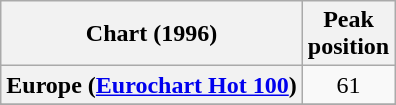<table class="wikitable sortable plainrowheaders" style="text-align:center">
<tr>
<th>Chart (1996)</th>
<th>Peak<br>position</th>
</tr>
<tr>
<th scope="row">Europe (<a href='#'>Eurochart Hot 100</a>)</th>
<td>61</td>
</tr>
<tr>
</tr>
<tr>
</tr>
</table>
